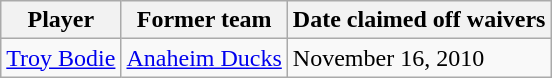<table class="wikitable">
<tr>
<th>Player</th>
<th>Former team</th>
<th>Date claimed off waivers</th>
</tr>
<tr>
<td><a href='#'>Troy Bodie</a></td>
<td><a href='#'>Anaheim Ducks</a></td>
<td>November 16, 2010</td>
</tr>
</table>
